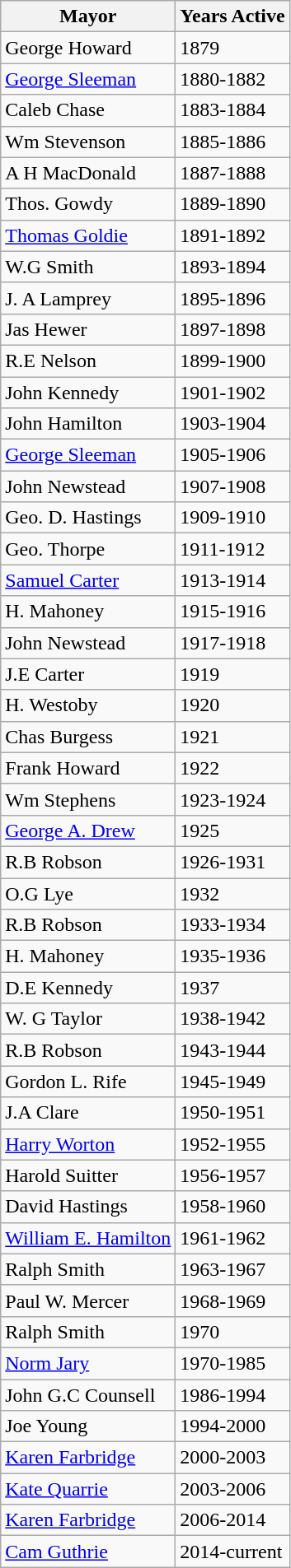<table class="wikitable" border="1">
<tr>
<th>Mayor</th>
<th>Years Active</th>
</tr>
<tr>
<td>George Howard</td>
<td>1879</td>
</tr>
<tr>
<td><a href='#'>George Sleeman</a></td>
<td>1880-1882</td>
</tr>
<tr>
<td>Caleb Chase</td>
<td>1883-1884</td>
</tr>
<tr>
<td>Wm Stevenson</td>
<td>1885-1886</td>
</tr>
<tr>
<td>A H MacDonald</td>
<td>1887-1888</td>
</tr>
<tr>
<td>Thos. Gowdy</td>
<td>1889-1890</td>
</tr>
<tr>
<td><a href='#'>Thomas Goldie</a></td>
<td>1891-1892</td>
</tr>
<tr>
<td>W.G Smith</td>
<td>1893-1894</td>
</tr>
<tr>
<td>J. A Lamprey</td>
<td>1895-1896</td>
</tr>
<tr>
<td>Jas Hewer</td>
<td>1897-1898</td>
</tr>
<tr>
<td>R.E Nelson</td>
<td>1899-1900</td>
</tr>
<tr>
<td>John Kennedy</td>
<td>1901-1902</td>
</tr>
<tr>
<td>John Hamilton</td>
<td>1903-1904</td>
</tr>
<tr>
<td><a href='#'>George Sleeman</a></td>
<td>1905-1906</td>
</tr>
<tr>
<td>John Newstead</td>
<td>1907-1908</td>
</tr>
<tr>
<td>Geo. D. Hastings</td>
<td>1909-1910</td>
</tr>
<tr>
<td>Geo. Thorpe</td>
<td>1911-1912</td>
</tr>
<tr>
<td><a href='#'>Samuel Carter</a></td>
<td>1913-1914</td>
</tr>
<tr>
<td>H. Mahoney</td>
<td>1915-1916</td>
</tr>
<tr>
<td>John Newstead</td>
<td>1917-1918</td>
</tr>
<tr>
<td>J.E Carter</td>
<td>1919</td>
</tr>
<tr>
<td>H. Westoby</td>
<td>1920</td>
</tr>
<tr>
<td>Chas Burgess</td>
<td>1921</td>
</tr>
<tr>
<td>Frank Howard</td>
<td>1922</td>
</tr>
<tr>
<td>Wm Stephens</td>
<td>1923-1924</td>
</tr>
<tr>
<td><a href='#'>George A. Drew</a></td>
<td>1925</td>
</tr>
<tr>
<td>R.B Robson</td>
<td>1926-1931</td>
</tr>
<tr>
<td>O.G Lye</td>
<td>1932</td>
</tr>
<tr>
<td>R.B Robson</td>
<td>1933-1934</td>
</tr>
<tr>
<td>H. Mahoney</td>
<td>1935-1936</td>
</tr>
<tr>
<td>D.E Kennedy</td>
<td>1937</td>
</tr>
<tr>
<td>W. G Taylor</td>
<td>1938-1942</td>
</tr>
<tr>
<td>R.B Robson</td>
<td>1943-1944</td>
</tr>
<tr>
<td>Gordon L. Rife</td>
<td>1945-1949</td>
</tr>
<tr>
<td>J.A Clare</td>
<td>1950-1951</td>
</tr>
<tr>
<td><a href='#'>Harry Worton</a></td>
<td>1952-1955</td>
</tr>
<tr>
<td>Harold Suitter</td>
<td>1956-1957</td>
</tr>
<tr>
<td>David Hastings</td>
<td>1958-1960</td>
</tr>
<tr>
<td><a href='#'>William E. Hamilton</a></td>
<td>1961-1962</td>
</tr>
<tr>
<td>Ralph Smith</td>
<td>1963-1967</td>
</tr>
<tr>
<td>Paul W. Mercer</td>
<td>1968-1969</td>
</tr>
<tr>
<td>Ralph Smith</td>
<td>1970</td>
</tr>
<tr>
<td><a href='#'>Norm Jary</a></td>
<td>1970-1985</td>
</tr>
<tr>
<td>John G.C Counsell</td>
<td>1986-1994</td>
</tr>
<tr>
<td>Joe Young</td>
<td>1994-2000</td>
</tr>
<tr>
<td><a href='#'>Karen Farbridge</a></td>
<td>2000-2003</td>
</tr>
<tr>
<td><a href='#'>Kate Quarrie</a></td>
<td>2003-2006</td>
</tr>
<tr>
<td><a href='#'>Karen Farbridge</a></td>
<td>2006-2014</td>
</tr>
<tr>
<td><a href='#'>Cam Guthrie</a></td>
<td>2014-current</td>
</tr>
</table>
